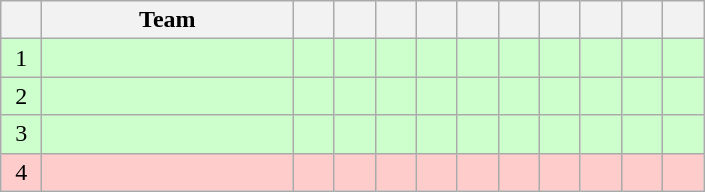<table class=wikitable style="text-align: center;">
<tr>
<th style="width: 20px;"></th>
<th style="width: 160px;">Team</th>
<th style="width: 20px;"></th>
<th style="width: 20px;"></th>
<th style="width: 20px;"></th>
<th style="width: 20px;"></th>
<th style="width: 20px;"></th>
<th style="width: 20px;"></th>
<th style="width: 20px;"></th>
<th style="width: 20px;"></th>
<th style="width: 20px;"></th>
<th style="width: 20px;"></th>
</tr>
<tr style="background: #CCFFCC;">
<td>1</td>
<td style="text-align: left;"></td>
<td></td>
<td></td>
<td></td>
<td></td>
<td></td>
<td></td>
<td></td>
<td></td>
<td></td>
<td></td>
</tr>
<tr style="background: #CCFFCC;">
<td>2</td>
<td style="text-align: left;"></td>
<td></td>
<td></td>
<td></td>
<td></td>
<td></td>
<td></td>
<td></td>
<td></td>
<td></td>
<td></td>
</tr>
<tr style="background: #CCFFCC;">
<td>3</td>
<td style="text-align: left;"></td>
<td></td>
<td></td>
<td></td>
<td></td>
<td></td>
<td></td>
<td></td>
<td></td>
<td></td>
<td></td>
</tr>
<tr style="background: #FFCCCC;">
<td>4</td>
<td style="text-align: left;"></td>
<td></td>
<td></td>
<td></td>
<td></td>
<td></td>
<td></td>
<td></td>
<td></td>
<td></td>
<td></td>
</tr>
</table>
